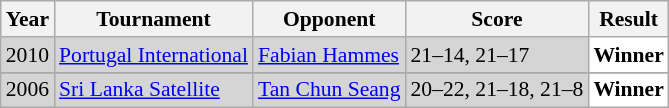<table class="sortable wikitable" style="font-size: 90%;">
<tr>
<th>Year</th>
<th>Tournament</th>
<th>Opponent</th>
<th>Score</th>
<th>Result</th>
</tr>
<tr style="background:#D5D5D5">
<td align="center">2010</td>
<td align="left"><a href='#'>Portugal International</a></td>
<td align="left"> <a href='#'>Fabian Hammes</a></td>
<td align="left">21–14, 21–17</td>
<td style="text-align:left; background:white"> <strong>Winner</strong></td>
</tr>
<tr>
</tr>
<tr style="background:#D5D5D5">
<td align="center">2006</td>
<td align="left"><a href='#'>Sri Lanka Satellite</a></td>
<td align="left"> <a href='#'>Tan Chun Seang</a></td>
<td align="left">20–22, 21–18, 21–8</td>
<td style="text-align:left; background:white"> <strong>Winner</strong></td>
</tr>
</table>
